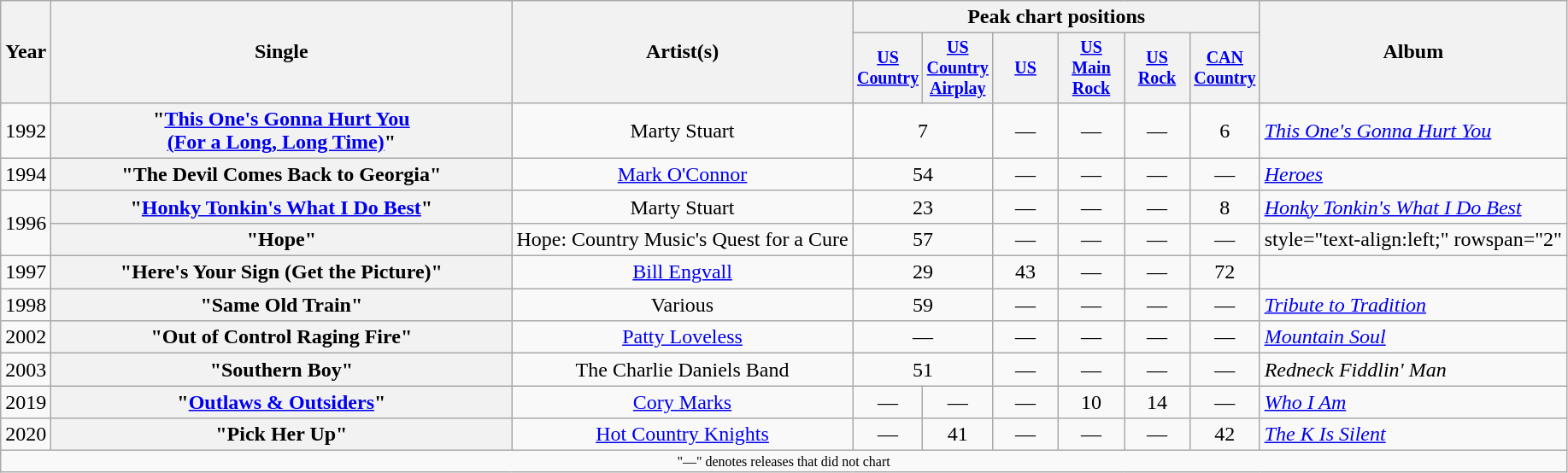<table class="wikitable plainrowheaders" style="text-align:center;">
<tr>
<th rowspan="2">Year</th>
<th rowspan="2" style="width:22em;">Single</th>
<th rowspan="2">Artist(s)</th>
<th colspan="6">Peak chart positions</th>
<th rowspan="2">Album</th>
</tr>
<tr style="font-size:smaller;">
<th style="width:45px;"><a href='#'>US Country</a><br></th>
<th style="width:45px;"><a href='#'>US Country Airplay</a><br></th>
<th style="width:45px;"><a href='#'>US</a><br></th>
<th style="width:45px;"><a href='#'>US Main Rock</a><br></th>
<th style="width:45px;"><a href='#'>US Rock</a><br></th>
<th style="width:45px;"><a href='#'>CAN Country</a><br></th>
</tr>
<tr>
<td>1992</td>
<th scope="row">"<a href='#'>This One's Gonna Hurt You<br>(For a Long, Long Time)</a>"</th>
<td>Marty Stuart</td>
<td colspan=2>7</td>
<td>—</td>
<td>—</td>
<td>—</td>
<td>6</td>
<td style="text-align:left;"><em><a href='#'>This One's Gonna Hurt You</a></em></td>
</tr>
<tr>
<td>1994</td>
<th scope="row">"The Devil Comes Back to Georgia"</th>
<td><a href='#'>Mark O'Connor</a> </td>
<td colspan=2>54</td>
<td>—</td>
<td>—</td>
<td>—</td>
<td>—</td>
<td style="text-align:left;"><em><a href='#'>Heroes</a></em></td>
</tr>
<tr>
<td rowspan="2">1996</td>
<th scope="row">"<a href='#'>Honky Tonkin's What I Do Best</a>"</th>
<td>Marty Stuart</td>
<td colspan=2>23</td>
<td>—</td>
<td>—</td>
<td>—</td>
<td>8</td>
<td style="text-align:left;"><em><a href='#'>Honky Tonkin's What I Do Best</a></em></td>
</tr>
<tr>
<th scope="row">"Hope"</th>
<td>Hope: Country Music's Quest for a Cure</td>
<td colspan=2>57</td>
<td>—</td>
<td>—</td>
<td>—</td>
<td>—</td>
<td>style="text-align:left;" rowspan="2" </td>
</tr>
<tr>
<td>1997</td>
<th scope="row">"Here's Your Sign (Get the Picture)"</th>
<td><a href='#'>Bill Engvall</a></td>
<td colspan=2>29</td>
<td>43</td>
<td>—</td>
<td>—</td>
<td>72</td>
</tr>
<tr>
<td>1998</td>
<th scope="row">"Same Old Train"</th>
<td>Various</td>
<td colspan=2>59</td>
<td>—</td>
<td>—</td>
<td>—</td>
<td>—</td>
<td style="text-align:left;"><em><a href='#'>Tribute to Tradition</a></em></td>
</tr>
<tr>
<td>2002</td>
<th scope="row">"Out of Control Raging Fire"</th>
<td><a href='#'>Patty Loveless</a></td>
<td colspan=2>—</td>
<td>—</td>
<td>—</td>
<td>—</td>
<td>—</td>
<td style="text-align:left;"><em><a href='#'>Mountain Soul</a></em></td>
</tr>
<tr>
<td>2003</td>
<th scope="row">"Southern Boy"</th>
<td>The Charlie Daniels Band</td>
<td colspan=2>51</td>
<td>—</td>
<td>—</td>
<td>—</td>
<td>—</td>
<td style="text-align:left;"><em>Redneck Fiddlin' Man</em></td>
</tr>
<tr>
<td>2019</td>
<th scope="row">"<a href='#'>Outlaws & Outsiders</a>"</th>
<td><a href='#'>Cory Marks</a></td>
<td>—</td>
<td>—</td>
<td>—</td>
<td>10</td>
<td>14</td>
<td>—</td>
<td style="text-align:left;"><em><a href='#'>Who I Am</a></em></td>
</tr>
<tr>
<td>2020</td>
<th scope="row">"Pick Her Up"</th>
<td><a href='#'>Hot Country Knights</a></td>
<td>—</td>
<td>41</td>
<td>—</td>
<td>—</td>
<td>—</td>
<td>42</td>
<td style="text-align:left;"><em><a href='#'>The K Is Silent</a></em></td>
</tr>
<tr>
<td colspan="10" style="font-size:8pt;">"—" denotes releases that did not chart</td>
</tr>
</table>
